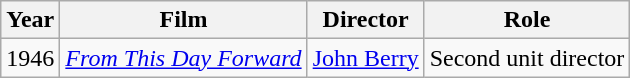<table class="wikitable">
<tr>
<th>Year</th>
<th>Film</th>
<th>Director</th>
<th>Role</th>
</tr>
<tr>
<td>1946</td>
<td><em><a href='#'>From This Day Forward</a></em></td>
<td><a href='#'>John Berry</a></td>
<td>Second unit director</td>
</tr>
</table>
